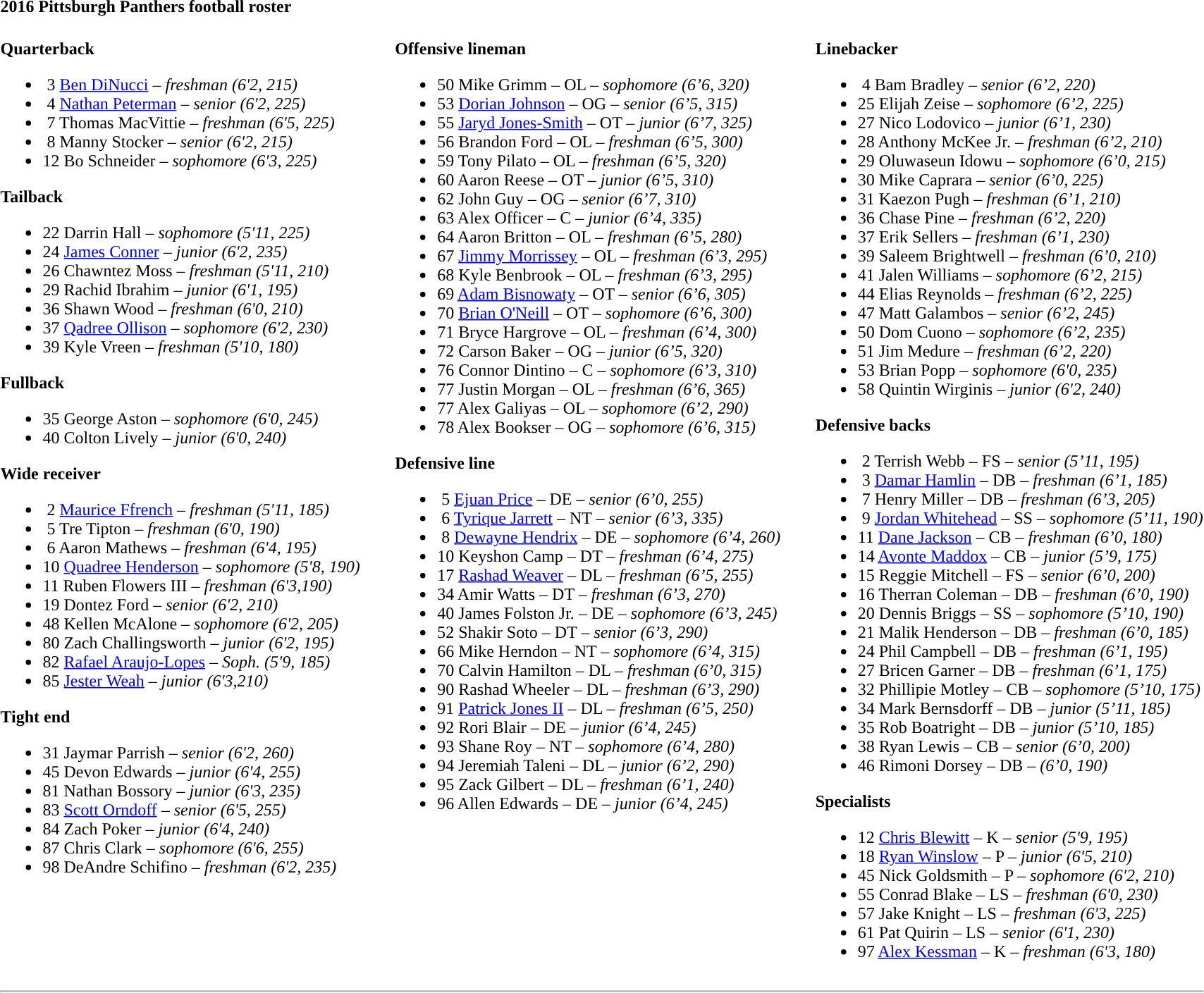<table class="toccolours" style="text-align: left;">
<tr>
<td colspan=11><strong>2016 Pittsburgh Panthers football roster</strong></td>
</tr>
<tr>
<td valign="top"><br><strong>Quarterback</strong><ul><li> 3 <a href='#'>Ben DiNucci</a> – <em> freshman (6'2, 215)</em></li><li> 4 <a href='#'>Nathan Peterman</a> – <em>senior (6'2, 225)</em></li><li> 7 Thomas MacVittie – <em>freshman (6'5, 225)</em></li><li> 8 Manny Stocker – <em>senior (6'2, 215)</em></li><li>12 Bo Schneider – <em>sophomore (6'3, 225)</em></li></ul><strong>Tailback</strong><ul><li>22 Darrin Hall – <em>sophomore (5'11, 225)</em></li><li>24 <a href='#'>James Conner</a> – <em>junior (6'2, 235)</em></li><li>26 Chawntez Moss – <em>freshman (5'11, 210)</em></li><li>29 Rachid Ibrahim – <em>junior (6'1, 195)</em></li><li>36 Shawn Wood – <em>freshman (6'0, 210)</em></li><li>37 <a href='#'>Qadree Ollison</a> – <em> sophomore (6'2, 230)</em></li><li>39 Kyle Vreen – <em>freshman (5'10, 180)</em></li></ul><strong>Fullback</strong><ul><li>35 George Aston – <em> sophomore (6'0, 245)</em></li><li>40 Colton Lively – <em>junior (6'0, 240)</em></li></ul><strong>Wide receiver</strong><ul><li> 2 <a href='#'>Maurice Ffrench</a> – <em>freshman (5'11, 185)</em></li><li> 5 Tre Tipton – <em> freshman (6'0, 190)</em></li><li> 6 Aaron Mathews – <em>freshman (6'4, 195)</em></li><li>10 <a href='#'>Quadree Henderson</a> – <em>sophomore (5'8, 190)</em></li><li>11 Ruben Flowers III – <em>freshman (6'3,190)</em></li><li>19 Dontez Ford – <em>senior (6'2, 210)</em></li><li>48 Kellen McAlone – <em> sophomore (6'2, 205)</em></li><li>80 Zach Challingsworth – <em>junior (6'2, 195)</em></li><li>82 <a href='#'>Rafael Araujo-Lopes</a> – <em> Soph. (5'9, 185)</em></li><li>85 <a href='#'>Jester Weah</a> – <em>junior (6'3,210)</em></li></ul><strong>Tight end</strong><ul><li>31 Jaymar Parrish – <em>senior (6'2, 260)</em></li><li>45 Devon Edwards – <em>junior (6'4, 255)</em></li><li>81 Nathan Bossory – <em>junior (6'3, 235)</em></li><li>83 <a href='#'>Scott Orndoff</a> – <em>senior (6'5, 255)</em></li><li>84 Zach Poker – <em>junior (6'4, 240)</em></li><li>87 Chris Clark – <em>sophomore (6'6, 255)</em></li><li>98 DeAndre Schifino – <em> freshman (6'2, 235)</em></li></ul></td>
<td width="25"> </td>
<td valign="top"><br><strong>Offensive lineman</strong><ul><li>50 Mike Grimm – OL – <em> sophomore (6’6, 320)</em></li><li>53 <a href='#'>Dorian Johnson</a> – OG – <em>senior (6’5, 315)</em></li><li>55 <a href='#'>Jaryd Jones-Smith</a> – OT – <em>junior (6’7, 325)</em></li><li>56 Brandon Ford – OL – <em>freshman (6’5, 300)</em></li><li>59 Tony Pilato – OL – <em> freshman (6’5, 320)</em></li><li>60 Aaron Reese – OT – <em>junior (6’5, 310)</em></li><li>62 John Guy – OG – <em>senior (6’7, 310)</em></li><li>63 Alex Officer – C – <em>junior (6’4, 335)</em></li><li>64 Aaron Britton – OL – <em> freshman (6’5, 280)</em></li><li>67 <a href='#'>Jimmy Morrissey</a> – OL – <em>freshman (6’3, 295)</em></li><li>68 Kyle Benbrook – OL – <em> freshman (6’3, 295)</em></li><li>69 <a href='#'>Adam Bisnowaty</a> – OT – <em>senior (6’6, 305)</em></li><li>70 <a href='#'>Brian O'Neill</a> – OT – <em> sophomore (6’6, 300)</em></li><li>71 Bryce Hargrove – OL – <em>freshman (6’4, 300)</em></li><li>72 Carson Baker – OG – <em>junior (6’5, 320)</em></li><li>76 Connor Dintino – C – <em> sophomore (6’3, 310)</em></li><li>77 Justin Morgan – OL – <em>freshman (6’6, 365)</em></li><li>77 Alex Galiyas – OL – <em> sophomore (6’2, 290)</em></li><li>78 Alex Bookser – OG – <em> sophomore (6’6, 315)</em></li></ul><strong>Defensive line</strong><ul><li> 5 <a href='#'>Ejuan Price</a> – DE – <em>senior (6’0, 255)</em></li><li> 6 <a href='#'>Tyrique Jarrett</a> – NT – <em>senior (6’3, 335)</em></li><li> 8 <a href='#'>Dewayne Hendrix</a> – DE – <em>sophomore (6’4, 260)</em></li><li>10 Keyshon Camp – DT – <em>freshman (6’4, 275)</em></li><li>17 <a href='#'>Rashad Weaver</a> – DL – <em>freshman (6’5, 255)</em></li><li>34 Amir Watts – DT – <em>freshman (6’3, 270)</em></li><li>40 James Folston Jr. – DE – <em> sophomore (6’3, 245)</em></li><li>52 Shakir Soto – DT – <em>senior (6’3, 290)</em></li><li>66 Mike Herndon – NT – <em> sophomore (6’4, 315)</em></li><li>70 Calvin Hamilton – DL – <em> freshman (6’0, 315)</em></li><li>90 Rashad Wheeler – DL – <em>freshman (6’3, 290)</em></li><li>91 <a href='#'>Patrick Jones II</a> – DL – <em>freshman (6’5, 250)</em></li><li>92 Rori Blair – DE – <em>junior (6’4, 245)</em></li><li>93 Shane Roy – NT – <em> sophomore (6’4, 280)</em></li><li>94 Jeremiah Taleni – DL – <em>junior (6’2, 290)</em></li><li>95 Zack Gilbert – DL – <em>freshman (6’1, 240)</em></li><li>96 Allen Edwards – DE – <em>junior (6’4, 245)</em></li></ul></td>
<td width="25"> </td>
<td valign="top"><br><strong>Linebacker</strong><ul><li> 4 Bam Bradley – <em>senior (6’2, 220)</em></li><li>25 Elijah Zeise – <em> sophomore (6’2, 225)</em></li><li>27 Nico Lodovico – <em>junior (6’1, 230)</em></li><li>28 Anthony McKee Jr. – <em> freshman (6’2, 210)</em></li><li>29 Oluwaseun Idowu  – <em> sophomore (6’0, 215)</em></li><li>30 Mike Caprara – <em>senior (6’0, 225)</em></li><li>31 Kaezon Pugh – <em>freshman (6’1, 210)</em></li><li>36 Chase Pine – <em>freshman (6’2, 220)</em></li><li>37 Erik Sellers – <em> freshman (6’1, 230)</em></li><li>39 Saleem Brightwell – <em> freshman (6’0, 210)</em></li><li>41 Jalen Williams – <em> sophomore (6’2, 215)</em></li><li>44 Elias Reynolds – <em>freshman (6’2, 225)</em></li><li>47 Matt Galambos – <em>senior (6’2, 245)</em></li><li>50 Dom Cuono – <em> sophomore (6’2, 235)</em></li><li>51 Jim Medure – <em> freshman (6’2, 220)</em></li><li>53 Brian Popp – <em> sophomore (6'0, 235)</em></li><li>58 Quintin Wirginis – <em>junior (6'2, 240)</em></li></ul><strong>Defensive backs</strong><ul><li> 2 Terrish Webb – FS – <em>senior (5’11, 195)</em></li><li> 3 <a href='#'>Damar Hamlin</a> – DB – <em>freshman (6’1, 185)</em></li><li> 7 Henry Miller – DB – <em>freshman (6’3, 205)</em></li><li> 9 <a href='#'>Jordan Whitehead</a> – SS – <em>sophomore (5’11, 190)</em></li><li>11 <a href='#'>Dane Jackson</a> – CB – <em> freshman (6’0, 180)</em></li><li>14 <a href='#'>Avonte Maddox</a> – CB – <em>junior (5’9, 175)</em></li><li>15 Reggie Mitchell – FS – <em>senior (6’0, 200)</em></li><li>16 Therran Coleman – DB – <em>freshman (6’0, 190)</em></li><li>20 Dennis Briggs – SS – <em> sophomore (5’10, 190)</em></li><li>21 Malik Henderson – DB – <em> freshman (6’0, 185)</em></li><li>24 Phil Campbell – DB – <em>freshman (6’1, 195)</em></li><li>27 Bricen Garner – DB – <em>freshman (6’1, 175)</em></li><li>32 Phillipie Motley – CB – <em> sophomore (5’10, 175)</em></li><li>34 Mark Bernsdorff – DB – <em>junior (5’11, 185)</em></li><li>35 Rob Boatright – DB – <em>junior (5’10, 185)</em></li><li>38 Ryan Lewis – CB – <em>senior (6’0, 200)</em></li><li>46 Rimoni Dorsey – DB – <em> (6’0, 190)</em></li></ul><strong>Specialists</strong><ul><li>12 <a href='#'>Chris Blewitt</a> – K – <em>senior (5'9, 195)</em></li><li>18 <a href='#'>Ryan Winslow</a> – P – <em>junior (6'5, 210)</em></li><li>45 Nick Goldsmith – P – <em> sophomore (6'2, 210)</em></li><li>55 Conrad Blake – LS – <em>freshman (6'0, 230)</em></li><li>57 Jake Knight – LS – <em> freshman (6'3, 225)</em></li><li>61 Pat Quirin – LS – <em>senior (6'1, 230)</em></li><li>97 <a href='#'>Alex Kessman</a> – K – <em>freshman (6'3, 180)</em></li></ul></td>
</tr>
<tr>
<td colspan="7"><hr></td>
</tr>
</table>
